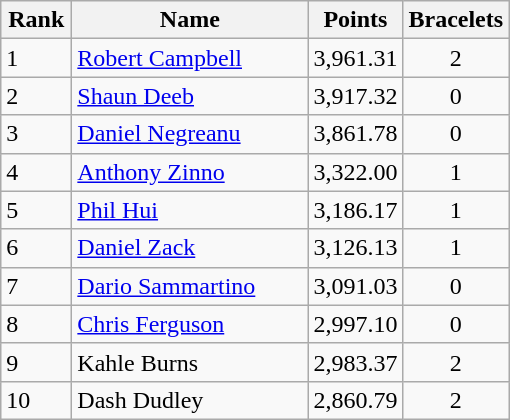<table class="wikitable">
<tr>
<th style="width:40px;">Rank</th>
<th style="width:150px;">Name</th>
<th style="width:50px;">Points</th>
<th style="width:50px;">Bracelets</th>
</tr>
<tr>
<td>1</td>
<td> <a href='#'>Robert Campbell</a></td>
<td>3,961.31</td>
<td align=center>2</td>
</tr>
<tr>
<td>2</td>
<td> <a href='#'>Shaun Deeb</a></td>
<td>3,917.32</td>
<td align=center>0</td>
</tr>
<tr>
<td>3</td>
<td> <a href='#'>Daniel Negreanu</a></td>
<td>3,861.78</td>
<td align=center>0</td>
</tr>
<tr>
<td>4</td>
<td> <a href='#'>Anthony Zinno</a></td>
<td>3,322.00</td>
<td align=center>1</td>
</tr>
<tr>
<td>5</td>
<td> <a href='#'>Phil Hui</a></td>
<td>3,186.17</td>
<td align=center>1</td>
</tr>
<tr>
<td>6</td>
<td> <a href='#'>Daniel Zack</a></td>
<td>3,126.13</td>
<td align=center>1</td>
</tr>
<tr>
<td>7</td>
<td> <a href='#'>Dario Sammartino</a></td>
<td>3,091.03</td>
<td align=center>0</td>
</tr>
<tr>
<td>8</td>
<td> <a href='#'>Chris Ferguson</a></td>
<td>2,997.10</td>
<td align=center>0</td>
</tr>
<tr>
<td>9</td>
<td> Kahle Burns</td>
<td>2,983.37</td>
<td align=center>2</td>
</tr>
<tr>
<td>10</td>
<td> Dash Dudley</td>
<td>2,860.79</td>
<td align=center>2</td>
</tr>
</table>
